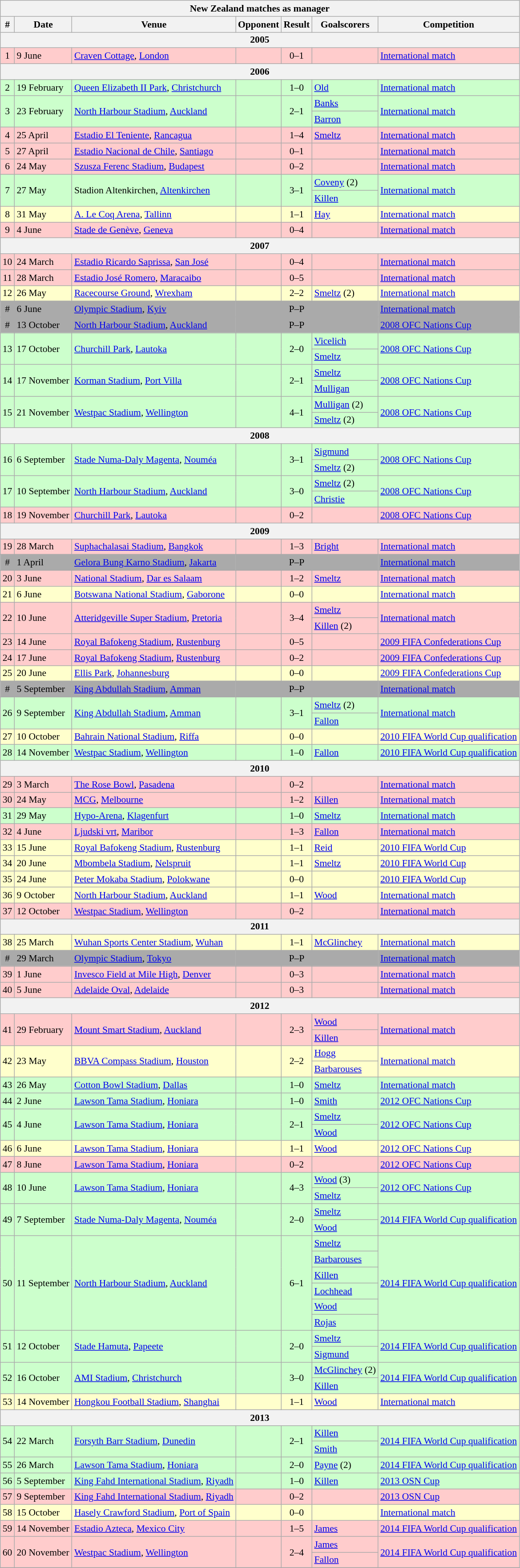<table class="wikitable collapsible collapsed" style="font-size:90%">
<tr>
<th colspan="7"><strong>New Zealand matches as manager</strong></th>
</tr>
<tr>
<th>#</th>
<th>Date</th>
<th>Venue</th>
<th>Opponent</th>
<th>Result</th>
<th>Goalscorers</th>
<th>Competition</th>
</tr>
<tr>
<th colspan="7"><strong>2005</strong></th>
</tr>
<tr bgcolor=#FFCCCC>
<td align=center>1</td>
<td>9 June</td>
<td><a href='#'>Craven Cottage</a>, <a href='#'>London</a></td>
<td></td>
<td align=center>0–1</td>
<td></td>
<td><a href='#'>International match</a></td>
</tr>
<tr>
<th colspan="7"><strong>2006</strong></th>
</tr>
<tr bgcolor=#CCFFCC>
<td align=center>2</td>
<td>19 February</td>
<td><a href='#'>Queen Elizabeth II Park</a>, <a href='#'>Christchurch</a></td>
<td></td>
<td align=center>1–0</td>
<td><a href='#'>Old</a></td>
<td><a href='#'>International match</a></td>
</tr>
<tr bgcolor=#CCFFCC>
<td align=center rowspan=2>3</td>
<td rowspan=2>23 February</td>
<td rowspan=2><a href='#'>North Harbour Stadium</a>, <a href='#'>Auckland</a></td>
<td rowspan=2></td>
<td align=center rowspan=2>2–1</td>
<td><a href='#'>Banks</a></td>
<td rowspan=2><a href='#'>International match</a></td>
</tr>
<tr bgcolor=#CCFFCC>
<td><a href='#'>Barron</a></td>
</tr>
<tr bgcolor=#FFCCCC>
<td align=center>4</td>
<td>25 April</td>
<td><a href='#'>Estadio El Teniente</a>, <a href='#'>Rancagua</a></td>
<td></td>
<td align=center>1–4</td>
<td><a href='#'>Smeltz</a></td>
<td><a href='#'>International match</a></td>
</tr>
<tr bgcolor=#FFCCCC>
<td align=center>5</td>
<td>27 April</td>
<td><a href='#'>Estadio Nacional de Chile</a>, <a href='#'>Santiago</a></td>
<td></td>
<td align=center>0–1</td>
<td></td>
<td><a href='#'>International match</a></td>
</tr>
<tr bgcolor=#FFCCCC>
<td align=center>6</td>
<td>24 May</td>
<td><a href='#'>Szusza Ferenc Stadium</a>, <a href='#'>Budapest</a></td>
<td></td>
<td align=center>0–2</td>
<td></td>
<td><a href='#'>International match</a></td>
</tr>
<tr bgcolor=#CCFFCC>
<td align=center rowspan=2>7</td>
<td rowspan=2>27 May</td>
<td rowspan=2>Stadion Altenkirchen, <a href='#'>Altenkirchen</a></td>
<td rowspan=2></td>
<td align=center rowspan=2>3–1</td>
<td><a href='#'>Coveny</a> (2)</td>
<td rowspan=2><a href='#'>International match</a></td>
</tr>
<tr bgcolor=#CCFFCC>
<td><a href='#'>Killen</a></td>
</tr>
<tr bgcolor=#FFFFCC>
<td align=center>8</td>
<td>31 May</td>
<td><a href='#'>A. Le Coq Arena</a>, <a href='#'>Tallinn</a></td>
<td></td>
<td align=center>1–1</td>
<td><a href='#'>Hay</a></td>
<td><a href='#'>International match</a></td>
</tr>
<tr bgcolor=#FFCCCC>
<td align=center>9</td>
<td>4 June</td>
<td><a href='#'>Stade de Genève</a>, <a href='#'>Geneva</a></td>
<td></td>
<td align=center>0–4</td>
<td></td>
<td><a href='#'>International match</a></td>
</tr>
<tr>
<th colspan="7"><strong>2007</strong></th>
</tr>
<tr bgcolor=#FFCCCC>
<td align=center>10</td>
<td>24 March</td>
<td><a href='#'>Estadio Ricardo Saprissa</a>, <a href='#'>San José</a></td>
<td></td>
<td align=center>0–4</td>
<td></td>
<td><a href='#'>International match</a></td>
</tr>
<tr bgcolor=#FFCCCC>
<td align=center>11</td>
<td>28 March</td>
<td><a href='#'>Estadio José Romero</a>, <a href='#'>Maracaibo</a></td>
<td></td>
<td align=center>0–5</td>
<td></td>
<td><a href='#'>International match</a></td>
</tr>
<tr bgcolor=#FFFFCC>
<td align=center>12</td>
<td>26 May</td>
<td><a href='#'>Racecourse Ground</a>, <a href='#'>Wrexham</a></td>
<td></td>
<td align=center>2–2</td>
<td><a href='#'>Smeltz</a> (2)</td>
<td><a href='#'>International match</a></td>
</tr>
<tr bgcolor=#AAAAAA>
<td align=center>#</td>
<td>6 June</td>
<td><a href='#'>Olympic Stadium</a>, <a href='#'>Kyiv</a></td>
<td></td>
<td align=center>P–P</td>
<td></td>
<td><a href='#'>International match</a></td>
</tr>
<tr bgcolor=#AAAAAA>
<td align=center>#</td>
<td>13 October</td>
<td><a href='#'>North Harbour Stadium</a>, <a href='#'>Auckland</a></td>
<td></td>
<td align=center>P–P</td>
<td></td>
<td><a href='#'>2008 OFC Nations Cup</a></td>
</tr>
<tr bgcolor=#CCFFCC>
<td align=center rowspan=2>13</td>
<td rowspan=2>17 October</td>
<td rowspan=2><a href='#'>Churchill Park</a>, <a href='#'>Lautoka</a></td>
<td rowspan=2></td>
<td align=center rowspan=2>2–0</td>
<td><a href='#'>Vicelich</a></td>
<td rowspan=2><a href='#'>2008 OFC Nations Cup</a></td>
</tr>
<tr bgcolor=#CCFFCC>
<td><a href='#'>Smeltz</a></td>
</tr>
<tr bgcolor=#CCFFCC>
<td align=center rowspan=2>14</td>
<td rowspan=2>17 November</td>
<td rowspan=2><a href='#'>Korman Stadium</a>, <a href='#'>Port Villa</a></td>
<td rowspan=2></td>
<td align=center rowspan=2>2–1</td>
<td><a href='#'>Smeltz</a></td>
<td rowspan=2><a href='#'>2008 OFC Nations Cup</a></td>
</tr>
<tr bgcolor=#CCFFCC>
<td><a href='#'>Mulligan</a></td>
</tr>
<tr bgcolor=#CCFFCC>
<td align=center rowspan=2>15</td>
<td rowspan=2>21 November</td>
<td rowspan=2><a href='#'>Westpac Stadium</a>, <a href='#'>Wellington</a></td>
<td rowspan=2></td>
<td align=center rowspan=2>4–1</td>
<td><a href='#'>Mulligan</a> (2)</td>
<td rowspan=2><a href='#'>2008 OFC Nations Cup</a></td>
</tr>
<tr bgcolor=#CCFFCC>
<td><a href='#'>Smeltz</a> (2)</td>
</tr>
<tr>
<th colspan="7"><strong>2008</strong></th>
</tr>
<tr bgcolor=#CCFFCC>
<td align=center rowspan=2>16</td>
<td rowspan=2>6 September</td>
<td rowspan=2><a href='#'>Stade Numa-Daly Magenta</a>, <a href='#'>Nouméa</a></td>
<td rowspan=2></td>
<td align=center rowspan=2>3–1</td>
<td><a href='#'>Sigmund</a></td>
<td rowspan=2><a href='#'>2008 OFC Nations Cup</a></td>
</tr>
<tr bgcolor=#CCFFCC>
<td><a href='#'>Smeltz</a> (2)</td>
</tr>
<tr bgcolor=#CCFFCC>
<td align=center rowspan=2>17</td>
<td rowspan=2>10 September</td>
<td rowspan=2><a href='#'>North Harbour Stadium</a>, <a href='#'>Auckland</a></td>
<td rowspan=2></td>
<td align=center rowspan=2>3–0</td>
<td><a href='#'>Smeltz</a> (2)</td>
<td rowspan=2><a href='#'>2008 OFC Nations Cup</a></td>
</tr>
<tr bgcolor=#CCFFCC>
<td><a href='#'>Christie</a></td>
</tr>
<tr bgcolor=#FFCCCC>
<td align=center>18</td>
<td>19 November</td>
<td><a href='#'>Churchill Park</a>, <a href='#'>Lautoka</a></td>
<td></td>
<td align=center>0–2</td>
<td></td>
<td><a href='#'>2008 OFC Nations Cup</a></td>
</tr>
<tr>
<th colspan="7"><strong>2009</strong></th>
</tr>
<tr bgcolor=#FFCCCC>
<td align=center>19</td>
<td>28 March</td>
<td><a href='#'>Suphachalasai Stadium</a>, <a href='#'>Bangkok</a></td>
<td></td>
<td align=center>1–3</td>
<td><a href='#'>Bright</a></td>
<td><a href='#'>International match</a></td>
</tr>
<tr bgcolor=#AAAAAA>
<td align=center>#</td>
<td>1 April</td>
<td><a href='#'>Gelora Bung Karno Stadium</a>, <a href='#'>Jakarta</a></td>
<td></td>
<td align=center>P–P</td>
<td></td>
<td><a href='#'>International match</a></td>
</tr>
<tr bgcolor=#FFCCCC>
<td align=center>20</td>
<td>3 June</td>
<td><a href='#'>National Stadium</a>, <a href='#'>Dar es Salaam</a></td>
<td></td>
<td align=center>1–2</td>
<td><a href='#'>Smeltz</a></td>
<td><a href='#'>International match</a></td>
</tr>
<tr bgcolor=#FFFFCC>
<td align=center>21</td>
<td>6 June</td>
<td><a href='#'>Botswana National Stadium</a>, <a href='#'>Gaborone</a></td>
<td></td>
<td align=center>0–0</td>
<td></td>
<td><a href='#'>International match</a></td>
</tr>
<tr bgcolor=#FFCCCC>
<td align=center rowspan=2>22</td>
<td rowspan=2>10 June</td>
<td rowspan=2><a href='#'>Atteridgeville Super Stadium</a>, <a href='#'>Pretoria</a></td>
<td rowspan=2></td>
<td align=center rowspan=2>3–4</td>
<td><a href='#'>Smeltz</a></td>
<td rowspan=2><a href='#'>International match</a></td>
</tr>
<tr bgcolor=#FFCCCC>
<td><a href='#'>Killen</a> (2)</td>
</tr>
<tr bgcolor=#FFCCCC>
<td align=center>23</td>
<td>14 June</td>
<td><a href='#'>Royal Bafokeng Stadium</a>, <a href='#'>Rustenburg</a></td>
<td></td>
<td align=center>0–5</td>
<td></td>
<td><a href='#'>2009 FIFA Confederations Cup</a></td>
</tr>
<tr bgcolor=#FFCCCC>
<td align=center>24</td>
<td>17 June</td>
<td><a href='#'>Royal Bafokeng Stadium</a>, <a href='#'>Rustenburg</a></td>
<td></td>
<td align=center>0–2</td>
<td></td>
<td><a href='#'>2009 FIFA Confederations Cup</a></td>
</tr>
<tr bgcolor=#FFFFCC>
<td align=center>25</td>
<td>20 June</td>
<td><a href='#'>Ellis Park</a>, <a href='#'>Johannesburg</a></td>
<td></td>
<td align=center>0–0</td>
<td></td>
<td><a href='#'>2009 FIFA Confederations Cup</a></td>
</tr>
<tr bgcolor=#AAAAAA>
<td align=center>#</td>
<td>5 September</td>
<td><a href='#'>King Abdullah Stadium</a>, <a href='#'>Amman</a></td>
<td></td>
<td align=center>P–P</td>
<td></td>
<td><a href='#'>International match</a></td>
</tr>
<tr bgcolor=#CCFFCC>
<td align=center rowspan=2>26</td>
<td rowspan=2>9 September</td>
<td rowspan=2><a href='#'>King Abdullah Stadium</a>, <a href='#'>Amman</a></td>
<td rowspan=2></td>
<td align=center rowspan=2>3–1</td>
<td><a href='#'>Smeltz</a> (2)</td>
<td rowspan=2><a href='#'>International match</a></td>
</tr>
<tr bgcolor=#CCFFCC>
<td><a href='#'>Fallon</a></td>
</tr>
<tr bgcolor=#FFFFCC>
<td align=center>27</td>
<td>10 October</td>
<td><a href='#'>Bahrain National Stadium</a>, <a href='#'>Riffa</a></td>
<td></td>
<td align=center>0–0</td>
<td></td>
<td><a href='#'>2010 FIFA World Cup qualification</a></td>
</tr>
<tr bgcolor=#CCFFCC>
<td align=center>28</td>
<td>14 November</td>
<td><a href='#'>Westpac Stadium</a>, <a href='#'>Wellington</a></td>
<td></td>
<td align=center>1–0</td>
<td><a href='#'>Fallon</a></td>
<td><a href='#'>2010 FIFA World Cup qualification</a></td>
</tr>
<tr>
<th colspan="7"><strong>2010</strong></th>
</tr>
<tr bgcolor=#FFCCCC>
<td align=center>29</td>
<td>3 March</td>
<td><a href='#'>The Rose Bowl</a>, <a href='#'>Pasadena</a></td>
<td></td>
<td align=center>0–2</td>
<td></td>
<td><a href='#'>International match</a></td>
</tr>
<tr bgcolor=#FFCCCC>
<td align=center>30</td>
<td>24 May</td>
<td><a href='#'>MCG</a>, <a href='#'>Melbourne</a></td>
<td></td>
<td align=center>1–2</td>
<td><a href='#'>Killen</a></td>
<td><a href='#'>International match</a></td>
</tr>
<tr bgcolor=#CCFFCC>
<td align=center>31</td>
<td>29 May</td>
<td><a href='#'>Hypo-Arena</a>, <a href='#'>Klagenfurt</a></td>
<td></td>
<td align=center>1–0</td>
<td><a href='#'>Smeltz</a></td>
<td><a href='#'>International match</a></td>
</tr>
<tr bgcolor=#FFCCCC>
<td align=center>32</td>
<td>4 June</td>
<td><a href='#'>Ljudski vrt</a>, <a href='#'>Maribor</a></td>
<td></td>
<td align=center>1–3</td>
<td><a href='#'>Fallon</a></td>
<td><a href='#'>International match</a></td>
</tr>
<tr bgcolor=#FFFFCC>
<td align=center>33</td>
<td>15 June</td>
<td><a href='#'>Royal Bafokeng Stadium</a>, <a href='#'>Rustenburg</a></td>
<td></td>
<td align=center>1–1</td>
<td><a href='#'>Reid</a></td>
<td><a href='#'>2010 FIFA World Cup</a></td>
</tr>
<tr bgcolor=#FFFFCC>
<td align=center>34</td>
<td>20 June</td>
<td><a href='#'>Mbombela Stadium</a>, <a href='#'>Nelspruit</a></td>
<td></td>
<td align=center>1–1</td>
<td><a href='#'>Smeltz</a></td>
<td><a href='#'>2010 FIFA World Cup</a></td>
</tr>
<tr bgcolor=#FFFFCC>
<td align=center>35</td>
<td>24 June</td>
<td><a href='#'>Peter Mokaba Stadium</a>, <a href='#'>Polokwane</a></td>
<td></td>
<td align=center>0–0</td>
<td></td>
<td><a href='#'>2010 FIFA World Cup</a></td>
</tr>
<tr bgcolor=#FFFFCC>
<td align=center>36</td>
<td>9 October</td>
<td><a href='#'>North Harbour Stadium</a>, <a href='#'>Auckland</a></td>
<td></td>
<td align=center>1–1</td>
<td><a href='#'>Wood</a></td>
<td><a href='#'>International match</a></td>
</tr>
<tr bgcolor=#FFCCCC>
<td align=center>37</td>
<td>12 October</td>
<td><a href='#'>Westpac Stadium</a>, <a href='#'>Wellington</a></td>
<td></td>
<td align=center>0–2</td>
<td></td>
<td><a href='#'>International match</a></td>
</tr>
<tr>
<th colspan="7"><strong>2011</strong></th>
</tr>
<tr bgcolor=#FFFFCC>
<td align=center>38</td>
<td>25 March</td>
<td><a href='#'>Wuhan Sports Center Stadium</a>, <a href='#'>Wuhan</a></td>
<td></td>
<td align=center>1–1</td>
<td><a href='#'>McGlinchey</a></td>
<td><a href='#'>International match</a></td>
</tr>
<tr bgcolor=#AAAAAA>
<td align=center>#</td>
<td>29 March</td>
<td><a href='#'>Olympic Stadium</a>, <a href='#'>Tokyo</a></td>
<td></td>
<td align=center>P–P</td>
<td></td>
<td><a href='#'>International match</a></td>
</tr>
<tr bgcolor=#FFCCCC>
<td align=center>39</td>
<td>1 June</td>
<td><a href='#'>Invesco Field at Mile High</a>, <a href='#'>Denver</a></td>
<td></td>
<td align=center>0–3</td>
<td></td>
<td><a href='#'>International match</a></td>
</tr>
<tr bgcolor=#FFCCCC>
<td align=center>40</td>
<td>5 June</td>
<td><a href='#'>Adelaide Oval</a>, <a href='#'>Adelaide</a></td>
<td></td>
<td align=center>0–3</td>
<td></td>
<td><a href='#'>International match</a></td>
</tr>
<tr>
<th colspan="7"><strong>2012</strong></th>
</tr>
<tr bgcolor=#FFCCCC>
<td align=center rowspan=2>41</td>
<td rowspan=2>29 February</td>
<td rowspan=2><a href='#'>Mount Smart Stadium</a>, <a href='#'>Auckland</a></td>
<td rowspan=2></td>
<td align=center rowspan=2>2–3</td>
<td><a href='#'>Wood</a></td>
<td rowspan=2><a href='#'>International match</a></td>
</tr>
<tr bgcolor=#FFCCCC>
<td><a href='#'>Killen</a></td>
</tr>
<tr bgcolor=#FFFFCC>
<td align=center rowspan=2>42</td>
<td rowspan=2>23 May</td>
<td rowspan=2><a href='#'>BBVA Compass Stadium</a>, <a href='#'>Houston</a></td>
<td rowspan=2></td>
<td align=center rowspan=2>2–2</td>
<td><a href='#'>Hogg</a></td>
<td rowspan=2><a href='#'>International match</a></td>
</tr>
<tr bgcolor=#FFFFCC>
<td><a href='#'>Barbarouses</a></td>
</tr>
<tr bgcolor=#CCFFCC>
<td align=center>43</td>
<td>26 May</td>
<td><a href='#'>Cotton Bowl Stadium</a>, <a href='#'>Dallas</a></td>
<td></td>
<td align=center>1–0</td>
<td><a href='#'>Smeltz</a></td>
<td><a href='#'>International match</a></td>
</tr>
<tr bgcolor=#CCFFCC>
<td align=center>44</td>
<td>2 June</td>
<td><a href='#'>Lawson Tama Stadium</a>, <a href='#'>Honiara</a></td>
<td></td>
<td align=center>1–0</td>
<td><a href='#'>Smith</a></td>
<td><a href='#'>2012 OFC Nations Cup</a></td>
</tr>
<tr bgcolor=#CCFFCC>
<td align=center rowspan=2>45</td>
<td rowspan=2>4 June</td>
<td rowspan=2><a href='#'>Lawson Tama Stadium</a>, <a href='#'>Honiara</a></td>
<td rowspan=2></td>
<td align=center rowspan=2>2–1</td>
<td><a href='#'>Smeltz</a></td>
<td rowspan=2><a href='#'>2012 OFC Nations Cup</a></td>
</tr>
<tr bgcolor=#CCFFCC>
<td><a href='#'>Wood</a></td>
</tr>
<tr bgcolor=#FFFFCC>
<td align=center>46</td>
<td>6 June</td>
<td><a href='#'>Lawson Tama Stadium</a>, <a href='#'>Honiara</a></td>
<td></td>
<td align=center>1–1</td>
<td><a href='#'>Wood</a></td>
<td><a href='#'>2012 OFC Nations Cup</a></td>
</tr>
<tr bgcolor=#FFCCCC>
<td align=center>47</td>
<td>8 June</td>
<td><a href='#'>Lawson Tama Stadium</a>, <a href='#'>Honiara</a></td>
<td></td>
<td align=center>0–2</td>
<td></td>
<td><a href='#'>2012 OFC Nations Cup</a></td>
</tr>
<tr bgcolor=#CCFFCC>
<td align=center rowspan=2>48</td>
<td rowspan=2>10 June</td>
<td rowspan=2><a href='#'>Lawson Tama Stadium</a>, <a href='#'>Honiara</a></td>
<td rowspan=2></td>
<td align=center rowspan=2>4–3</td>
<td><a href='#'>Wood</a> (3)</td>
<td rowspan=2><a href='#'>2012 OFC Nations Cup</a></td>
</tr>
<tr bgcolor=#CCFFCC>
<td><a href='#'>Smeltz</a></td>
</tr>
<tr bgcolor=#CCFFCC>
<td align=center rowspan=2>49</td>
<td rowspan=2>7 September</td>
<td rowspan=2><a href='#'>Stade Numa-Daly Magenta</a>, <a href='#'>Nouméa</a></td>
<td rowspan=2></td>
<td align=center rowspan=2>2–0</td>
<td><a href='#'>Smeltz</a></td>
<td rowspan=2><a href='#'>2014 FIFA World Cup qualification</a></td>
</tr>
<tr bgcolor=#CCFFCC>
<td><a href='#'>Wood</a></td>
</tr>
<tr bgcolor=#CCFFCC>
<td align=center rowspan=6>50</td>
<td rowspan=6>11 September</td>
<td rowspan=6><a href='#'>North Harbour Stadium</a>, <a href='#'>Auckland</a></td>
<td rowspan=6></td>
<td align=center rowspan=6>6–1</td>
<td><a href='#'>Smeltz</a></td>
<td rowspan=6><a href='#'>2014 FIFA World Cup qualification</a></td>
</tr>
<tr bgcolor=#CCFFCC>
<td><a href='#'>Barbarouses</a></td>
</tr>
<tr bgcolor=#CCFFCC>
<td><a href='#'>Killen</a></td>
</tr>
<tr bgcolor=#CCFFCC>
<td><a href='#'>Lochhead</a></td>
</tr>
<tr bgcolor=#CCFFCC>
<td><a href='#'>Wood</a></td>
</tr>
<tr bgcolor=#CCFFCC>
<td><a href='#'>Rojas</a></td>
</tr>
<tr bgcolor=#CCFFCC>
<td align=center rowspan=2>51</td>
<td rowspan=2>12 October</td>
<td rowspan=2><a href='#'>Stade Hamuta</a>, <a href='#'>Papeete</a></td>
<td rowspan=2></td>
<td align=center rowspan=2>2–0</td>
<td><a href='#'>Smeltz</a></td>
<td rowspan=2><a href='#'>2014 FIFA World Cup qualification</a></td>
</tr>
<tr bgcolor=#CCFFCC>
<td><a href='#'>Sigmund</a></td>
</tr>
<tr bgcolor=#CCFFCC>
<td align=center rowspan=2>52</td>
<td rowspan=2>16 October</td>
<td rowspan=2><a href='#'>AMI Stadium</a>, <a href='#'>Christchurch</a></td>
<td rowspan=2></td>
<td align=center rowspan=2>3–0</td>
<td><a href='#'>McGlinchey</a> (2)</td>
<td rowspan=2><a href='#'>2014 FIFA World Cup qualification</a></td>
</tr>
<tr bgcolor=#CCFFCC>
<td><a href='#'>Killen</a></td>
</tr>
<tr bgcolor=#FFFFCC>
<td align=center>53</td>
<td>14 November</td>
<td><a href='#'>Hongkou Football Stadium</a>, <a href='#'>Shanghai</a></td>
<td></td>
<td align=center>1–1</td>
<td><a href='#'>Wood</a></td>
<td><a href='#'>International match</a></td>
</tr>
<tr>
<th colspan="7"><strong>2013</strong></th>
</tr>
<tr bgcolor=#CCFFCC>
<td align=center rowspan=2>54</td>
<td rowspan=2>22 March</td>
<td rowspan=2><a href='#'>Forsyth Barr Stadium</a>, <a href='#'>Dunedin</a></td>
<td rowspan=2></td>
<td align=center rowspan=2>2–1</td>
<td><a href='#'>Killen</a></td>
<td rowspan=2><a href='#'>2014 FIFA World Cup qualification</a></td>
</tr>
<tr bgcolor=#CCFFCC>
<td><a href='#'>Smith</a></td>
</tr>
<tr bgcolor=#CCFFCC>
<td align=center>55</td>
<td>26 March</td>
<td><a href='#'>Lawson Tama Stadium</a>, <a href='#'>Honiara</a></td>
<td></td>
<td align=center>2–0</td>
<td><a href='#'>Payne</a> (2)</td>
<td><a href='#'>2014 FIFA World Cup qualification</a></td>
</tr>
<tr bgcolor=#CCFFCC>
<td align=center>56</td>
<td>5 September</td>
<td><a href='#'>King Fahd International Stadium</a>, <a href='#'>Riyadh</a></td>
<td></td>
<td align=center>1–0</td>
<td><a href='#'>Killen</a></td>
<td><a href='#'>2013 OSN Cup</a></td>
</tr>
<tr bgcolor=#FFCCCC>
<td align=center>57</td>
<td>9 September</td>
<td><a href='#'>King Fahd International Stadium</a>, <a href='#'>Riyadh</a></td>
<td></td>
<td align=center>0–2</td>
<td></td>
<td><a href='#'>2013 OSN Cup</a></td>
</tr>
<tr bgcolor=#FFFFCC>
<td align=center>58</td>
<td>15 October</td>
<td><a href='#'>Hasely Crawford Stadium</a>, <a href='#'>Port of Spain</a></td>
<td></td>
<td align=center>0–0</td>
<td></td>
<td><a href='#'>International match</a></td>
</tr>
<tr bgcolor=#FFCCCC>
<td align=center>59</td>
<td>14 November</td>
<td><a href='#'>Estadio Azteca</a>, <a href='#'>Mexico City</a></td>
<td></td>
<td align=center>1–5</td>
<td><a href='#'>James</a></td>
<td><a href='#'>2014 FIFA World Cup qualification</a></td>
</tr>
<tr bgcolor=#FFCCCC>
<td align=center rowspan=2>60</td>
<td rowspan=2>20 November</td>
<td rowspan=2><a href='#'>Westpac Stadium</a>, <a href='#'>Wellington</a></td>
<td rowspan=2></td>
<td align=center rowspan=2>2–4</td>
<td><a href='#'>James</a></td>
<td rowspan=2><a href='#'>2014 FIFA World Cup qualification</a></td>
</tr>
<tr bgcolor=#FFCCCC>
<td><a href='#'>Fallon</a></td>
</tr>
<tr>
</tr>
</table>
